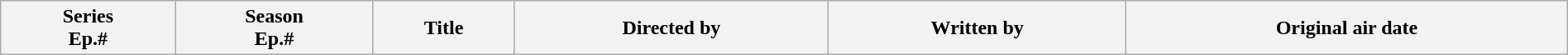<table class="wikitable plainrowheaders" style="width:100%; margin:auto;">
<tr>
<th>Series<br>Ep.#</th>
<th>Season<br>Ep.#</th>
<th>Title</th>
<th>Directed by</th>
<th>Written by</th>
<th>Original air date<br>














</th>
</tr>
</table>
